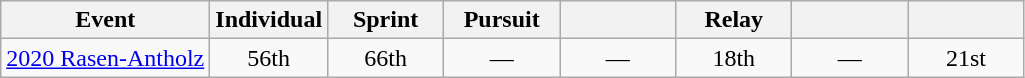<table class="wikitable" style="text-align: center;">
<tr ">
<th>Event</th>
<th style="width:70px;">Individual</th>
<th style="width:70px;">Sprint</th>
<th style="width:70px;">Pursuit</th>
<th style="width:70px;"></th>
<th style="width:70px;">Relay</th>
<th style="width:70px;"></th>
<th style="width:70px;"></th>
</tr>
<tr>
<td align="left"> <a href='#'>2020 Rasen-Antholz</a></td>
<td>56th</td>
<td>66th</td>
<td>—</td>
<td>—</td>
<td>18th</td>
<td>—</td>
<td>21st</td>
</tr>
</table>
